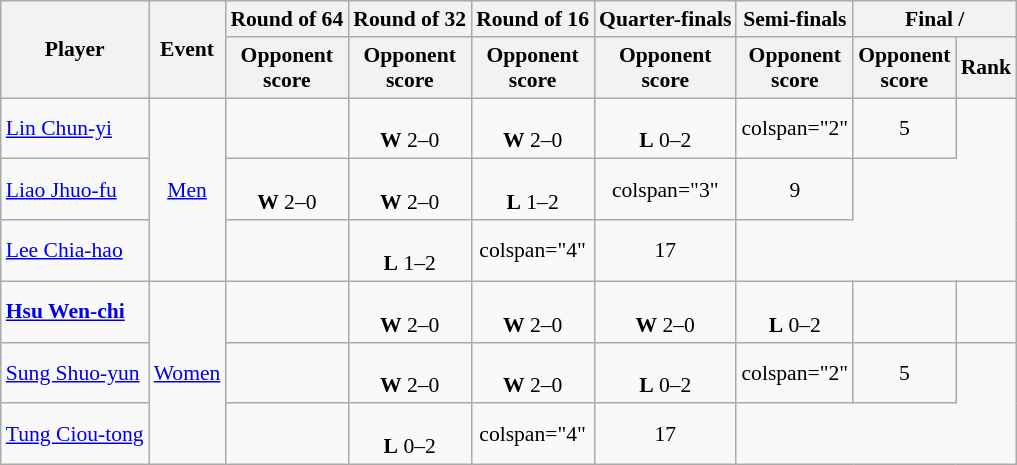<table class="wikitable" style="font-size:90%; text-align:center">
<tr>
<th rowspan="2">Player</th>
<th rowspan="2">Event</th>
<th>Round of 64</th>
<th>Round of 32</th>
<th>Round of 16</th>
<th>Quarter-finals</th>
<th>Semi-finals</th>
<th colspan="2">Final / </th>
</tr>
<tr>
<th>Opponent<br>score</th>
<th>Opponent<br>score</th>
<th>Opponent<br>score</th>
<th>Opponent<br>score</th>
<th>Opponent<br>score</th>
<th>Opponent<br>score</th>
<th>Rank</th>
</tr>
<tr>
<td align="left"><a href='#'>Lin Chun-yi</a></td>
<td rowspan="3"><a href='#'>Men</a></td>
<td></td>
<td><br><strong>W</strong> 2–0</td>
<td><br><strong>W</strong> 2–0</td>
<td><br><strong>L</strong> 0–2</td>
<td>colspan="2" </td>
<td>5</td>
</tr>
<tr>
<td align="left"><a href='#'>Liao Jhuo-fu</a></td>
<td><br><strong>W</strong> 2–0</td>
<td><br><strong>W</strong> 2–0</td>
<td><br><strong>L</strong> 1–2</td>
<td>colspan="3" </td>
<td>9</td>
</tr>
<tr>
<td align="left"><a href='#'>Lee Chia-hao</a></td>
<td></td>
<td><br><strong>L</strong> 1–2</td>
<td>colspan="4" </td>
<td>17</td>
</tr>
<tr>
<td align="left"><strong><a href='#'>Hsu Wen-chi</a></strong></td>
<td rowspan="3"><a href='#'>Women</a></td>
<td></td>
<td><br><strong>W</strong> 2–0</td>
<td><br><strong>W</strong> 2–0</td>
<td><br><strong>W</strong> 2–0</td>
<td><br><strong>L</strong> 0–2</td>
<td></td>
<td></td>
</tr>
<tr>
<td align="left"><a href='#'>Sung Shuo-yun</a></td>
<td></td>
<td><br><strong>W</strong> 2–0</td>
<td><br><strong>W</strong> 2–0</td>
<td><br><strong>L</strong> 0–2</td>
<td>colspan="2" </td>
<td>5</td>
</tr>
<tr>
<td align="left"><a href='#'>Tung Ciou-tong</a></td>
<td></td>
<td><br><strong>L</strong> 0–2</td>
<td>colspan="4" </td>
<td>17</td>
</tr>
</table>
